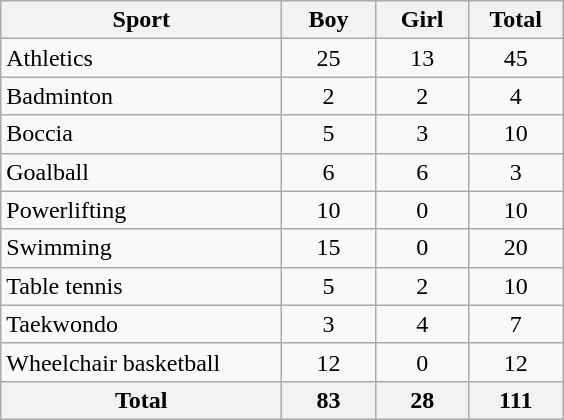<table class="wikitable sortable" style="text-align:center;">
<tr>
<th width=180>Sport</th>
<th width=55>Boy</th>
<th width=55>Girl</th>
<th width=55>Total</th>
</tr>
<tr>
<td align=left>Athletics</td>
<td>25</td>
<td>13</td>
<td>45</td>
</tr>
<tr>
<td align=left>Badminton</td>
<td>2</td>
<td>2</td>
<td>4</td>
</tr>
<tr>
<td align=left>Boccia</td>
<td>5</td>
<td>3</td>
<td>10</td>
</tr>
<tr>
<td align=left>Goalball</td>
<td>6</td>
<td>6</td>
<td>3</td>
</tr>
<tr>
<td align=left>Powerlifting</td>
<td>10</td>
<td>0</td>
<td>10</td>
</tr>
<tr>
<td align=left>Swimming</td>
<td>15</td>
<td>0</td>
<td>20</td>
</tr>
<tr>
<td align=left>Table tennis</td>
<td>5</td>
<td>2</td>
<td>10</td>
</tr>
<tr>
<td align=left>Taekwondo</td>
<td>3</td>
<td>4</td>
<td>7</td>
</tr>
<tr>
<td align=left>Wheelchair basketball</td>
<td>12</td>
<td>0</td>
<td>12</td>
</tr>
<tr>
<th>Total</th>
<th>83</th>
<th>28</th>
<th>111</th>
</tr>
</table>
